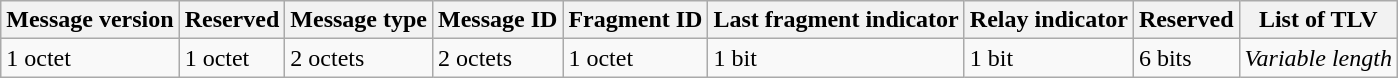<table class="wikitable">
<tr>
<th>Message version</th>
<th>Reserved</th>
<th>Message type</th>
<th>Message ID</th>
<th>Fragment ID</th>
<th>Last fragment indicator</th>
<th>Relay indicator</th>
<th>Reserved</th>
<th>List of TLV</th>
</tr>
<tr>
<td>1 octet</td>
<td>1 octet</td>
<td>2 octets</td>
<td>2 octets</td>
<td>1 octet</td>
<td>1 bit</td>
<td>1 bit</td>
<td>6 bits</td>
<td><em>Variable length</em></td>
</tr>
</table>
